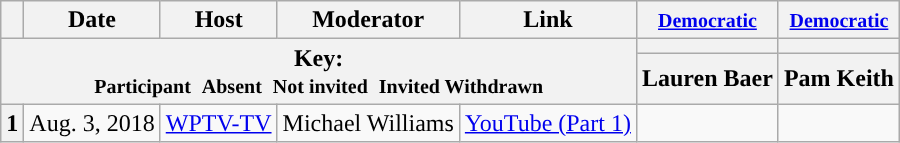<table class="wikitable" style="text-align:center;">
<tr>
<th scope="col"></th>
<th scope="col">Date</th>
<th scope="col">Host</th>
<th scope="col">Moderator</th>
<th scope="col">Link</th>
<th scope="col"><small><a href='#'>Democratic</a></small></th>
<th scope="col"><small><a href='#'>Democratic</a></small></th>
</tr>
<tr>
<th colspan="5" rowspan="2">Key:<br> <small>Participant </small>  <small>Absent </small>  <small>Not invited </small>  <small>Invited  Withdrawn</small></th>
<th scope="col" style="background:"></th>
<th scope="col" style="background:"></th>
</tr>
<tr>
<th scope="col">Lauren Baer</th>
<th scope="col">Pam Keith</th>
</tr>
<tr>
<th>1</th>
<td style="white-space:nowrap;">Aug. 3, 2018</td>
<td style="white-space:nowrap;"><a href='#'>WPTV-TV</a></td>
<td style="white-space:nowrap;">Michael Williams</td>
<td style="white-space:nowrap;"><a href='#'>YouTube (Part 1)</a><br></td>
<td></td>
<td></td>
</tr>
</table>
